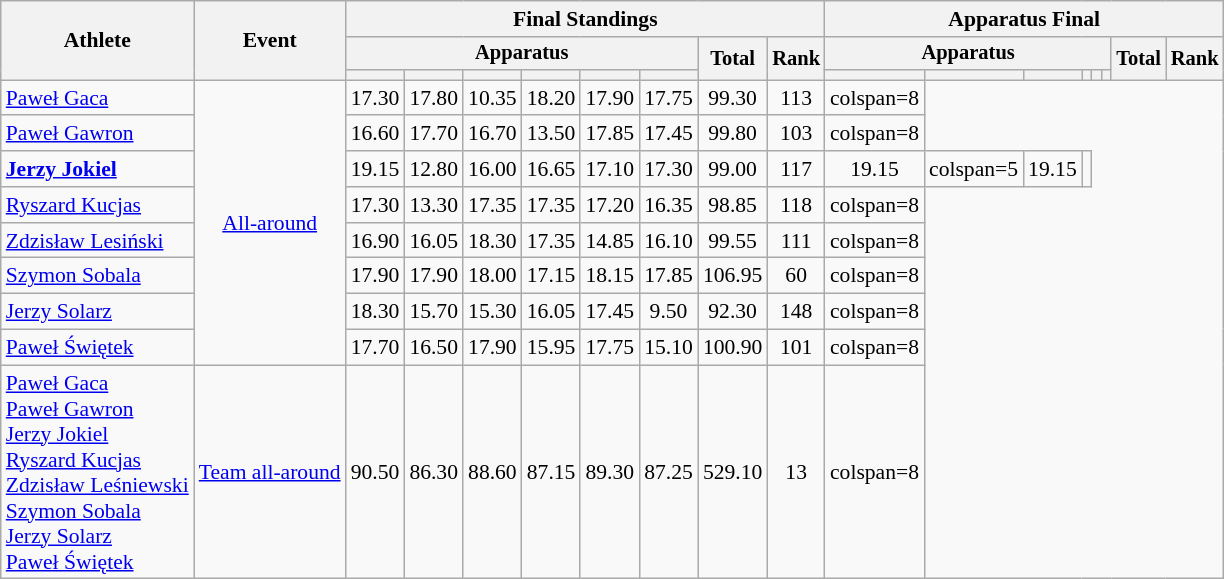<table class="wikitable" style="font-size:90%">
<tr>
<th rowspan=3>Athlete</th>
<th rowspan=3>Event</th>
<th colspan =8>Final Standings</th>
<th colspan =8>Apparatus Final</th>
</tr>
<tr style="font-size:95%">
<th colspan=6>Apparatus</th>
<th rowspan=2>Total</th>
<th rowspan=2>Rank</th>
<th colspan=6>Apparatus</th>
<th rowspan=2>Total</th>
<th rowspan=2>Rank</th>
</tr>
<tr style="font-size:95%">
<th></th>
<th></th>
<th></th>
<th></th>
<th></th>
<th></th>
<th></th>
<th></th>
<th></th>
<th></th>
<th></th>
<th></th>
</tr>
<tr align=center>
<td align=left><a href='#'>Paweł Gaca</a></td>
<td rowspan=8><a href='#'>All-around</a></td>
<td>17.30</td>
<td>17.80</td>
<td>10.35</td>
<td>18.20</td>
<td>17.90</td>
<td>17.75</td>
<td>99.30</td>
<td>113</td>
<td>colspan=8 </td>
</tr>
<tr align=center>
<td align=left><a href='#'>Paweł Gawron</a></td>
<td>16.60</td>
<td>17.70</td>
<td>16.70</td>
<td>13.50</td>
<td>17.85</td>
<td>17.45</td>
<td>99.80</td>
<td>103</td>
<td>colspan=8 </td>
</tr>
<tr align=center>
<td align=left><strong><a href='#'>Jerzy Jokiel</a></strong></td>
<td>19.15</td>
<td>12.80</td>
<td>16.00</td>
<td>16.65</td>
<td>17.10</td>
<td>17.30</td>
<td>99.00</td>
<td>117</td>
<td>19.15</td>
<td>colspan=5 </td>
<td>19.15</td>
<td></td>
</tr>
<tr align=center>
<td align=left><a href='#'>Ryszard Kucjas</a></td>
<td>17.30</td>
<td>13.30</td>
<td>17.35</td>
<td>17.35</td>
<td>17.20</td>
<td>16.35</td>
<td>98.85</td>
<td>118</td>
<td>colspan=8 </td>
</tr>
<tr align=center>
<td align=left><a href='#'>Zdzisław Lesiński</a></td>
<td>16.90</td>
<td>16.05</td>
<td>18.30</td>
<td>17.35</td>
<td>14.85</td>
<td>16.10</td>
<td>99.55</td>
<td>111</td>
<td>colspan=8 </td>
</tr>
<tr align=center>
<td align=left><a href='#'>Szymon Sobala</a></td>
<td>17.90</td>
<td>17.90</td>
<td>18.00</td>
<td>17.15</td>
<td>18.15</td>
<td>17.85</td>
<td>106.95</td>
<td>60</td>
<td>colspan=8 </td>
</tr>
<tr align=center>
<td align=left><a href='#'>Jerzy Solarz</a></td>
<td>18.30</td>
<td>15.70</td>
<td>15.30</td>
<td>16.05</td>
<td>17.45</td>
<td>9.50</td>
<td>92.30</td>
<td>148</td>
<td>colspan=8 </td>
</tr>
<tr align=center>
<td align=left><a href='#'>Paweł Świętek</a></td>
<td>17.70</td>
<td>16.50</td>
<td>17.90</td>
<td>15.95</td>
<td>17.75</td>
<td>15.10</td>
<td>100.90</td>
<td>101</td>
<td>colspan=8 </td>
</tr>
<tr align=center>
<td align=left><a href='#'>Paweł Gaca</a><br><a href='#'>Paweł Gawron</a><br><a href='#'>Jerzy Jokiel</a><br><a href='#'>Ryszard Kucjas</a><br><a href='#'>Zdzisław Leśniewski</a><br><a href='#'>Szymon Sobala</a><br><a href='#'>Jerzy Solarz</a><br><a href='#'>Paweł Świętek</a></td>
<td align=left><a href='#'>Team all-around</a></td>
<td>90.50</td>
<td>86.30</td>
<td>88.60</td>
<td>87.15</td>
<td>89.30</td>
<td>87.25</td>
<td>529.10</td>
<td>13</td>
<td>colspan=8 </td>
</tr>
</table>
